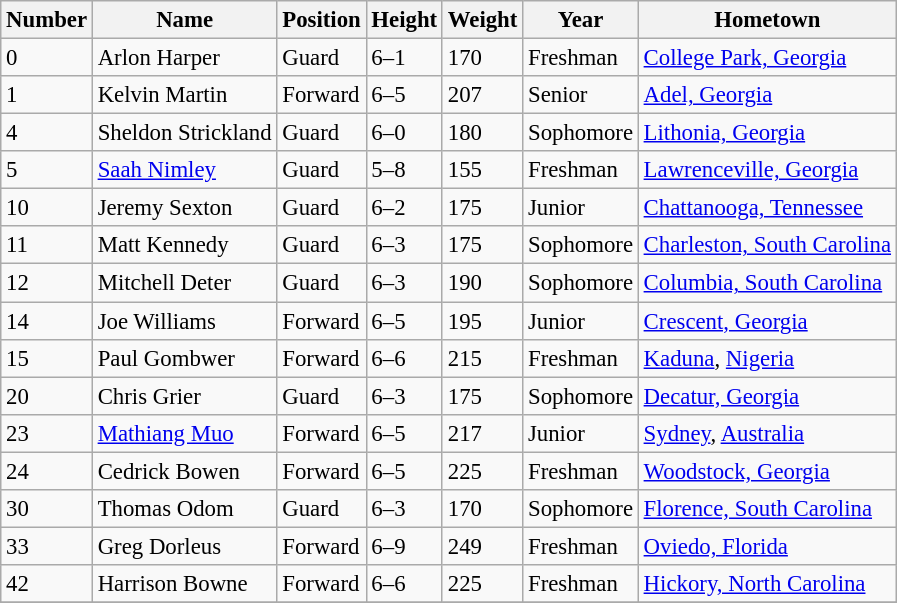<table class="wikitable" style="font-size: 95%;">
<tr>
<th>Number</th>
<th>Name</th>
<th>Position</th>
<th>Height</th>
<th>Weight</th>
<th>Year</th>
<th>Hometown</th>
</tr>
<tr>
<td>0</td>
<td>Arlon Harper</td>
<td>Guard</td>
<td>6–1</td>
<td>170</td>
<td>Freshman</td>
<td><a href='#'>College Park, Georgia</a></td>
</tr>
<tr>
<td>1</td>
<td>Kelvin Martin</td>
<td>Forward</td>
<td>6–5</td>
<td>207</td>
<td>Senior</td>
<td><a href='#'>Adel, Georgia</a></td>
</tr>
<tr>
<td>4</td>
<td>Sheldon Strickland</td>
<td>Guard</td>
<td>6–0</td>
<td>180</td>
<td>Sophomore</td>
<td><a href='#'>Lithonia, Georgia</a></td>
</tr>
<tr>
<td>5</td>
<td><a href='#'>Saah Nimley</a></td>
<td>Guard</td>
<td>5–8</td>
<td>155</td>
<td>Freshman</td>
<td><a href='#'>Lawrenceville, Georgia</a></td>
</tr>
<tr>
<td>10</td>
<td>Jeremy Sexton</td>
<td>Guard</td>
<td>6–2</td>
<td>175</td>
<td>Junior</td>
<td><a href='#'>Chattanooga, Tennessee</a></td>
</tr>
<tr>
<td>11</td>
<td>Matt Kennedy</td>
<td>Guard</td>
<td>6–3</td>
<td>175</td>
<td>Sophomore</td>
<td><a href='#'>Charleston, South Carolina</a></td>
</tr>
<tr>
<td>12</td>
<td>Mitchell Deter</td>
<td>Guard</td>
<td>6–3</td>
<td>190</td>
<td>Sophomore</td>
<td><a href='#'>Columbia, South Carolina</a></td>
</tr>
<tr>
<td>14</td>
<td>Joe Williams</td>
<td>Forward</td>
<td>6–5</td>
<td>195</td>
<td>Junior</td>
<td><a href='#'>Crescent, Georgia</a></td>
</tr>
<tr>
<td>15</td>
<td>Paul Gombwer</td>
<td>Forward</td>
<td>6–6</td>
<td>215</td>
<td>Freshman</td>
<td><a href='#'>Kaduna</a>, <a href='#'>Nigeria</a></td>
</tr>
<tr>
<td>20</td>
<td>Chris Grier</td>
<td>Guard</td>
<td>6–3</td>
<td>175</td>
<td>Sophomore</td>
<td><a href='#'>Decatur, Georgia</a></td>
</tr>
<tr>
<td>23</td>
<td><a href='#'>Mathiang Muo</a></td>
<td>Forward</td>
<td>6–5</td>
<td>217</td>
<td>Junior</td>
<td><a href='#'>Sydney</a>, <a href='#'>Australia</a></td>
</tr>
<tr>
<td>24</td>
<td>Cedrick Bowen</td>
<td>Forward</td>
<td>6–5</td>
<td>225</td>
<td>Freshman</td>
<td><a href='#'>Woodstock, Georgia</a></td>
</tr>
<tr>
<td>30</td>
<td>Thomas Odom</td>
<td>Guard</td>
<td>6–3</td>
<td>170</td>
<td>Sophomore</td>
<td><a href='#'>Florence, South Carolina</a></td>
</tr>
<tr>
<td>33</td>
<td>Greg Dorleus</td>
<td>Forward</td>
<td>6–9</td>
<td>249</td>
<td>Freshman</td>
<td><a href='#'>Oviedo, Florida</a></td>
</tr>
<tr>
<td>42</td>
<td>Harrison Bowne</td>
<td>Forward</td>
<td>6–6</td>
<td>225</td>
<td>Freshman</td>
<td><a href='#'>Hickory, North Carolina</a></td>
</tr>
<tr>
</tr>
</table>
